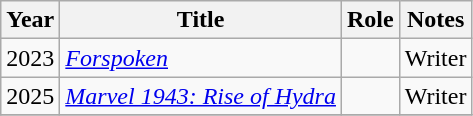<table class="wikitable sortable">
<tr>
<th>Year</th>
<th>Title</th>
<th>Role</th>
<th>Notes</th>
</tr>
<tr>
<td>2023</td>
<td><em><a href='#'>Forspoken</a></em></td>
<td></td>
<td>Writer</td>
</tr>
<tr>
<td>2025</td>
<td><em><a href='#'>Marvel 1943: Rise of Hydra</a></em></td>
<td></td>
<td>Writer</td>
</tr>
<tr>
</tr>
</table>
